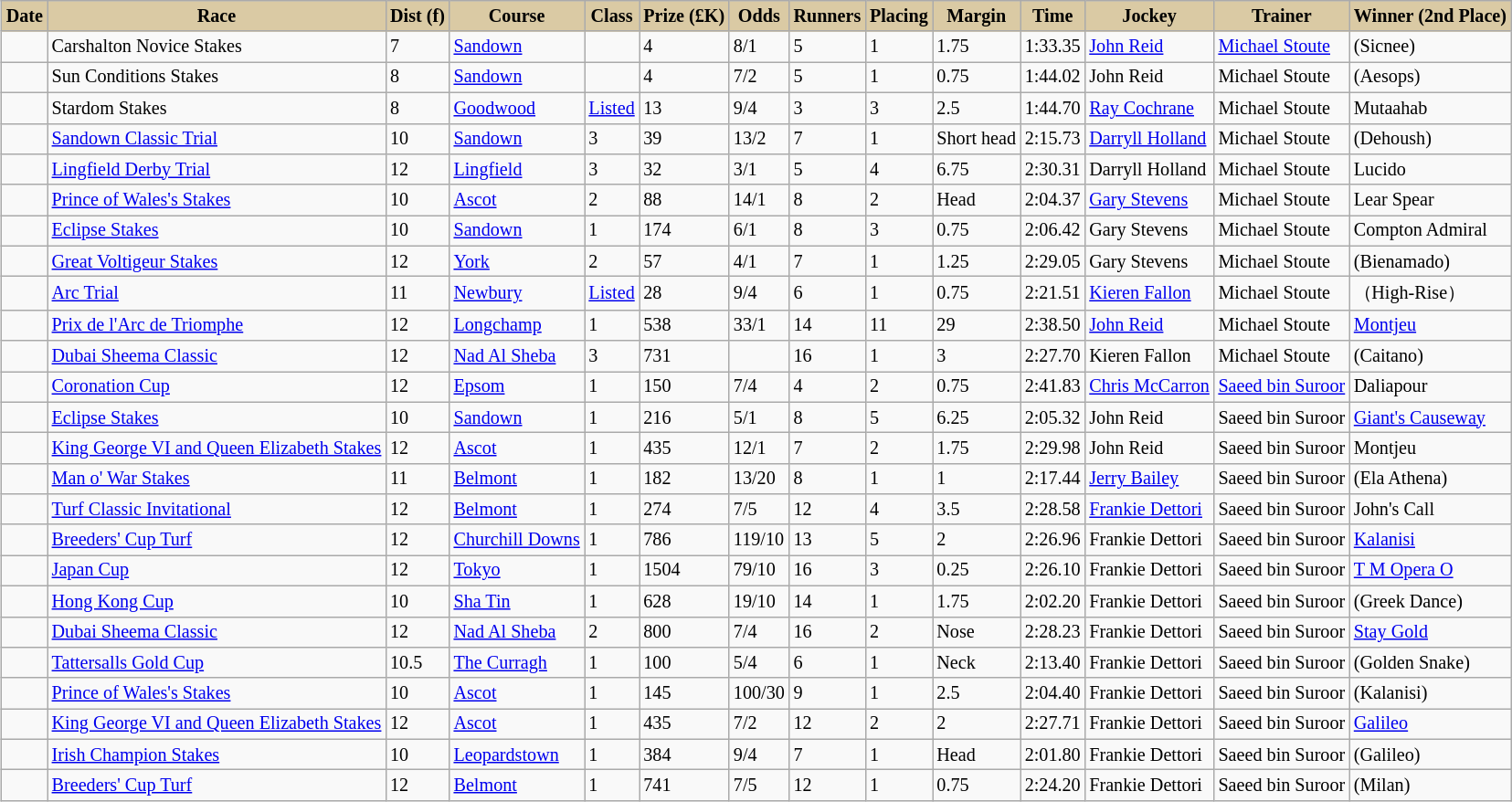<table class="wikitable sortable" border="1" cellpadding="1" style="text-align:centre; margin-left:1em; float:centre; border-collapse: collapse; font-size:84%" |>
<tr style="background:#dacaa4; text-align:center;">
<th style="background:#dacaa4;">Date</th>
<th style="background:#dacaa4;">Race</th>
<th style="background:#dacaa4;">Dist (f)</th>
<th style="background:#dacaa4;">Course</th>
<th style="background:#dacaa4;">Class</th>
<th style="background:#dacaa4;">Prize (£K)</th>
<th style="background:#dacaa4;">Odds</th>
<th style="background:#dacaa4;">Runners</th>
<th style="background:#dacaa4;">Placing</th>
<th style="background:#dacaa4;">Margin</th>
<th style="background:#dacaa4;">Time</th>
<th style="background:#dacaa4;">Jockey</th>
<th style="background:#dacaa4;">Trainer</th>
<th style="background:#dacaa4;">Winner (2nd Place)</th>
</tr>
<tr>
<td></td>
<td>Carshalton Novice Stakes</td>
<td>7</td>
<td><a href='#'>Sandown</a></td>
<td></td>
<td>4</td>
<td>8/1</td>
<td>5</td>
<td>1</td>
<td>1.75</td>
<td>1:33.35</td>
<td><a href='#'>John Reid</a></td>
<td><a href='#'>Michael Stoute</a></td>
<td>(Sicnee)</td>
</tr>
<tr>
<td></td>
<td>Sun Conditions Stakes</td>
<td>8</td>
<td><a href='#'>Sandown</a></td>
<td></td>
<td>4</td>
<td>7/2</td>
<td>5</td>
<td>1</td>
<td>0.75</td>
<td>1:44.02</td>
<td>John Reid</td>
<td>Michael Stoute</td>
<td>(Aesops)</td>
</tr>
<tr>
<td></td>
<td>Stardom Stakes</td>
<td>8</td>
<td><a href='#'>Goodwood</a></td>
<td><a href='#'>Listed</a></td>
<td>13</td>
<td>9/4</td>
<td>3</td>
<td>3</td>
<td>2.5</td>
<td>1:44.70</td>
<td><a href='#'>Ray Cochrane</a></td>
<td>Michael Stoute</td>
<td>Mutaahab</td>
</tr>
<tr>
<td></td>
<td><a href='#'>Sandown Classic Trial</a></td>
<td>10</td>
<td><a href='#'>Sandown</a></td>
<td>3</td>
<td>39</td>
<td>13/2</td>
<td>7</td>
<td>1</td>
<td>Short head</td>
<td>2:15.73</td>
<td><a href='#'>Darryll Holland</a></td>
<td>Michael Stoute</td>
<td>(Dehoush)</td>
</tr>
<tr>
<td></td>
<td><a href='#'>Lingfield Derby Trial</a></td>
<td>12</td>
<td><a href='#'>Lingfield</a></td>
<td>3</td>
<td>32</td>
<td>3/1</td>
<td>5</td>
<td>4</td>
<td>6.75</td>
<td>2:30.31</td>
<td>Darryll Holland</td>
<td>Michael Stoute</td>
<td>Lucido</td>
</tr>
<tr>
<td></td>
<td><a href='#'>Prince of Wales's Stakes</a></td>
<td>10</td>
<td><a href='#'>Ascot</a></td>
<td>2</td>
<td>88</td>
<td>14/1</td>
<td>8</td>
<td>2</td>
<td>Head</td>
<td>2:04.37</td>
<td><a href='#'>Gary Stevens</a></td>
<td>Michael Stoute</td>
<td>Lear Spear</td>
</tr>
<tr>
<td></td>
<td><a href='#'>Eclipse Stakes</a></td>
<td>10</td>
<td><a href='#'>Sandown</a></td>
<td>1</td>
<td>174</td>
<td>6/1</td>
<td>8</td>
<td>3</td>
<td>0.75</td>
<td>2:06.42</td>
<td>Gary Stevens</td>
<td>Michael Stoute</td>
<td>Compton Admiral</td>
</tr>
<tr>
<td></td>
<td><a href='#'>Great Voltigeur Stakes</a></td>
<td>12</td>
<td><a href='#'>York</a></td>
<td>2</td>
<td>57</td>
<td>4/1</td>
<td>7</td>
<td>1</td>
<td>1.25</td>
<td>2:29.05</td>
<td>Gary Stevens</td>
<td>Michael Stoute</td>
<td>(Bienamado)</td>
</tr>
<tr>
<td></td>
<td><a href='#'>Arc Trial</a></td>
<td>11</td>
<td><a href='#'>Newbury</a></td>
<td><a href='#'>Listed</a></td>
<td>28</td>
<td>9/4</td>
<td>6</td>
<td>1</td>
<td>0.75</td>
<td>2:21.51</td>
<td><a href='#'>Kieren Fallon</a></td>
<td>Michael Stoute</td>
<td>（High-Rise）</td>
</tr>
<tr>
<td></td>
<td><a href='#'>Prix de l'Arc de Triomphe</a></td>
<td>12</td>
<td><a href='#'>Longchamp</a></td>
<td>1</td>
<td>538</td>
<td>33/1</td>
<td>14</td>
<td>11</td>
<td>29</td>
<td>2:38.50</td>
<td><a href='#'>John Reid</a></td>
<td>Michael Stoute</td>
<td><a href='#'>Montjeu</a></td>
</tr>
<tr>
<td></td>
<td><a href='#'>Dubai Sheema Classic</a></td>
<td>12</td>
<td><a href='#'>Nad Al Sheba</a></td>
<td>3</td>
<td>731</td>
<td></td>
<td>16</td>
<td>1</td>
<td>3</td>
<td>2:27.70</td>
<td>Kieren Fallon</td>
<td>Michael Stoute</td>
<td>(Caitano)</td>
</tr>
<tr>
<td></td>
<td><a href='#'>Coronation Cup</a></td>
<td>12</td>
<td><a href='#'>Epsom</a></td>
<td>1</td>
<td>150</td>
<td>7/4</td>
<td>4</td>
<td>2</td>
<td>0.75</td>
<td>2:41.83</td>
<td><a href='#'>Chris McCarron</a></td>
<td><a href='#'>Saeed bin Suroor</a></td>
<td>Daliapour</td>
</tr>
<tr>
<td></td>
<td><a href='#'>Eclipse Stakes</a></td>
<td>10</td>
<td><a href='#'>Sandown</a></td>
<td>1</td>
<td>216</td>
<td>5/1</td>
<td>8</td>
<td>5</td>
<td>6.25</td>
<td>2:05.32</td>
<td>John Reid</td>
<td>Saeed bin Suroor</td>
<td><a href='#'>Giant's Causeway</a></td>
</tr>
<tr>
<td></td>
<td><a href='#'>King George VI and Queen Elizabeth Stakes</a></td>
<td>12</td>
<td><a href='#'>Ascot</a></td>
<td>1</td>
<td>435</td>
<td>12/1</td>
<td>7</td>
<td>2</td>
<td>1.75</td>
<td>2:29.98</td>
<td>John Reid</td>
<td>Saeed bin Suroor</td>
<td>Montjeu</td>
</tr>
<tr>
<td></td>
<td><a href='#'>Man o' War Stakes</a></td>
<td>11</td>
<td><a href='#'>Belmont</a></td>
<td>1</td>
<td>182</td>
<td>13/20</td>
<td>8</td>
<td>1</td>
<td>1</td>
<td>2:17.44</td>
<td><a href='#'>Jerry Bailey</a></td>
<td>Saeed bin Suroor</td>
<td>(Ela Athena)</td>
</tr>
<tr>
<td></td>
<td><a href='#'>Turf Classic Invitational</a></td>
<td>12</td>
<td><a href='#'>Belmont</a></td>
<td>1</td>
<td>274</td>
<td>7/5</td>
<td>12</td>
<td>4</td>
<td>3.5</td>
<td>2:28.58</td>
<td><a href='#'>Frankie Dettori</a></td>
<td>Saeed bin Suroor</td>
<td>John's Call</td>
</tr>
<tr>
<td></td>
<td><a href='#'>Breeders' Cup Turf</a></td>
<td>12</td>
<td><a href='#'>Churchill Downs</a></td>
<td>1</td>
<td>786</td>
<td>119/10</td>
<td>13</td>
<td>5</td>
<td>2</td>
<td>2:26.96</td>
<td>Frankie Dettori</td>
<td>Saeed bin Suroor</td>
<td><a href='#'>Kalanisi</a></td>
</tr>
<tr>
<td></td>
<td><a href='#'>Japan Cup</a></td>
<td>12</td>
<td><a href='#'>Tokyo</a></td>
<td>1</td>
<td>1504</td>
<td>79/10</td>
<td>16</td>
<td>3</td>
<td>0.25</td>
<td>2:26.10</td>
<td>Frankie Dettori</td>
<td>Saeed bin Suroor</td>
<td><a href='#'>T M Opera O</a></td>
</tr>
<tr>
<td></td>
<td><a href='#'>Hong Kong Cup</a></td>
<td>10</td>
<td><a href='#'>Sha Tin</a></td>
<td>1</td>
<td>628</td>
<td>19/10</td>
<td>14</td>
<td>1</td>
<td>1.75</td>
<td>2:02.20</td>
<td>Frankie Dettori</td>
<td>Saeed bin Suroor</td>
<td>(Greek Dance)</td>
</tr>
<tr>
<td></td>
<td><a href='#'>Dubai Sheema Classic</a></td>
<td>12</td>
<td><a href='#'>Nad Al Sheba</a></td>
<td>2</td>
<td>800</td>
<td>7/4</td>
<td>16</td>
<td>2</td>
<td>Nose</td>
<td>2:28.23</td>
<td>Frankie Dettori</td>
<td>Saeed bin Suroor</td>
<td><a href='#'>Stay Gold</a></td>
</tr>
<tr>
<td></td>
<td><a href='#'>Tattersalls Gold Cup</a></td>
<td>10.5</td>
<td><a href='#'>The Curragh</a></td>
<td>1</td>
<td>100</td>
<td>5/4</td>
<td>6</td>
<td>1</td>
<td>Neck</td>
<td>2:13.40</td>
<td>Frankie Dettori</td>
<td>Saeed bin Suroor</td>
<td>(Golden Snake)</td>
</tr>
<tr>
<td></td>
<td><a href='#'>Prince of Wales's Stakes</a></td>
<td>10</td>
<td><a href='#'>Ascot</a></td>
<td>1</td>
<td>145</td>
<td>100/30</td>
<td>9</td>
<td>1</td>
<td>2.5</td>
<td>2:04.40</td>
<td>Frankie Dettori</td>
<td>Saeed bin Suroor</td>
<td>(Kalanisi)</td>
</tr>
<tr>
<td></td>
<td><a href='#'>King George VI and Queen Elizabeth Stakes</a></td>
<td>12</td>
<td><a href='#'>Ascot</a></td>
<td>1</td>
<td>435</td>
<td>7/2</td>
<td>12</td>
<td>2</td>
<td>2</td>
<td>2:27.71</td>
<td>Frankie Dettori</td>
<td>Saeed bin Suroor</td>
<td><a href='#'>Galileo</a></td>
</tr>
<tr>
<td></td>
<td><a href='#'>Irish Champion Stakes</a></td>
<td>10</td>
<td><a href='#'>Leopardstown</a></td>
<td>1</td>
<td>384</td>
<td>9/4</td>
<td>7</td>
<td>1</td>
<td>Head</td>
<td>2:01.80</td>
<td>Frankie Dettori</td>
<td>Saeed bin Suroor</td>
<td>(Galileo)</td>
</tr>
<tr>
<td></td>
<td><a href='#'>Breeders' Cup Turf</a></td>
<td>12</td>
<td><a href='#'>Belmont</a></td>
<td>1</td>
<td>741</td>
<td>7/5</td>
<td>12</td>
<td>1</td>
<td>0.75</td>
<td>2:24.20</td>
<td>Frankie Dettori</td>
<td>Saeed bin Suroor</td>
<td>(Milan)</td>
</tr>
</table>
